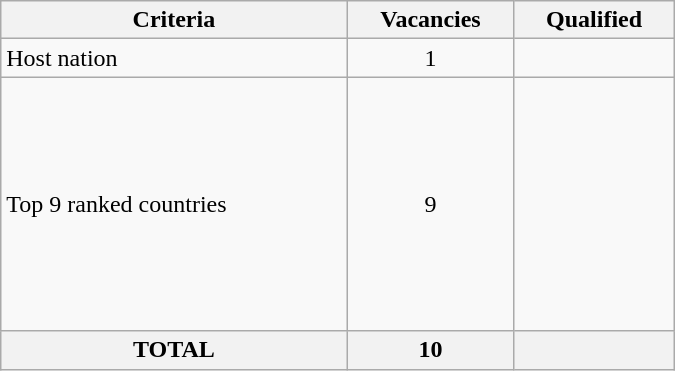<table class = "wikitable" width=450>
<tr>
<th>Criteria</th>
<th>Vacancies</th>
<th>Qualified</th>
</tr>
<tr>
<td>Host nation</td>
<td align="center">1</td>
<td></td>
</tr>
<tr>
<td>Top 9 ranked countries</td>
<td align="center">9</td>
<td><br><br><br><s></s><br><br><br><br><br><br></td>
</tr>
<tr>
<th>TOTAL</th>
<th>10</th>
<th></th>
</tr>
</table>
